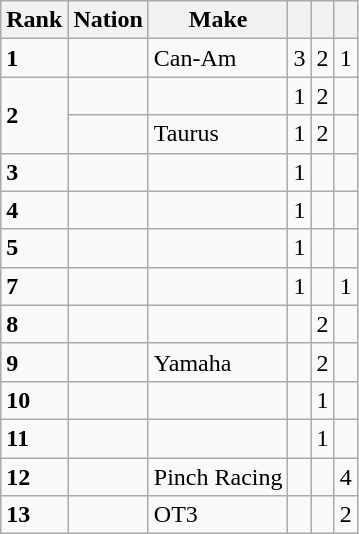<table class="wikitable">
<tr>
<th>Rank</th>
<th>Nation</th>
<th>Make</th>
<th></th>
<th></th>
<th></th>
</tr>
<tr>
<td><strong>1</strong></td>
<td align="left"></td>
<td>Can-Am</td>
<td>3</td>
<td>2</td>
<td>1</td>
</tr>
<tr>
<td rowspan=2><strong>2</strong></td>
<td align="left"></td>
<td></td>
<td>1</td>
<td>2</td>
<td></td>
</tr>
<tr>
<td align="left"></td>
<td>Taurus</td>
<td>1</td>
<td>2</td>
<td></td>
</tr>
<tr>
<td><strong>3</strong></td>
<td align="left"></td>
<td></td>
<td>1</td>
<td></td>
<td></td>
</tr>
<tr>
<td><strong>4</strong></td>
<td align="left"></td>
<td></td>
<td>1</td>
<td></td>
<td></td>
</tr>
<tr>
<td><strong>5</strong></td>
<td align="left"></td>
<td></td>
<td>1</td>
<td></td>
<td></td>
</tr>
<tr>
<td><strong>7</strong></td>
<td align="left"></td>
<td></td>
<td>1</td>
<td></td>
<td>1</td>
</tr>
<tr>
<td><strong>8</strong></td>
<td align="left"></td>
<td></td>
<td></td>
<td>2</td>
<td></td>
</tr>
<tr>
<td><strong>9</strong></td>
<td align="left"></td>
<td>Yamaha</td>
<td></td>
<td>2</td>
<td></td>
</tr>
<tr>
<td><strong>10</strong></td>
<td align="left"></td>
<td></td>
<td></td>
<td>1</td>
<td></td>
</tr>
<tr>
<td><strong>11</strong></td>
<td align="left"></td>
<td></td>
<td></td>
<td>1</td>
<td></td>
</tr>
<tr>
<td><strong>12</strong></td>
<td align="left"></td>
<td>Pinch Racing</td>
<td></td>
<td></td>
<td>4</td>
</tr>
<tr>
<td><strong>13</strong></td>
<td align="left"></td>
<td>OT3</td>
<td></td>
<td></td>
<td>2</td>
</tr>
</table>
